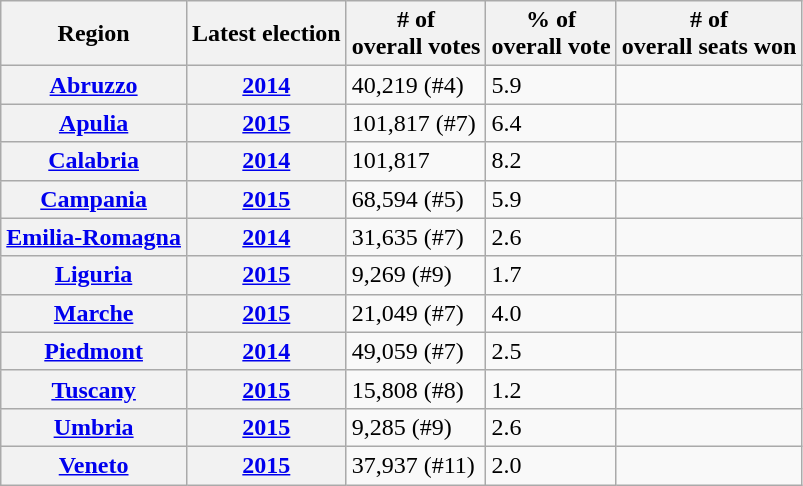<table class=wikitable>
<tr>
<th>Region</th>
<th>Latest election</th>
<th># of<br>overall votes</th>
<th>% of<br>overall vote</th>
<th># of<br>overall seats won</th>
</tr>
<tr>
<th><a href='#'>Abruzzo</a></th>
<th><a href='#'>2014</a></th>
<td>40,219 (#4)</td>
<td>5.9</td>
<td></td>
</tr>
<tr>
<th><a href='#'>Apulia</a></th>
<th><a href='#'>2015</a></th>
<td>101,817 (#7)</td>
<td>6.4</td>
<td></td>
</tr>
<tr>
<th><a href='#'>Calabria</a></th>
<th><a href='#'>2014</a></th>
<td>101,817</td>
<td>8.2</td>
<td></td>
</tr>
<tr>
<th><a href='#'>Campania</a></th>
<th><a href='#'>2015</a></th>
<td>68,594 (#5)</td>
<td>5.9</td>
<td></td>
</tr>
<tr>
<th><a href='#'>Emilia-Romagna</a></th>
<th><a href='#'>2014</a></th>
<td>31,635 (#7)</td>
<td>2.6</td>
<td></td>
</tr>
<tr>
<th><a href='#'>Liguria</a></th>
<th><a href='#'>2015</a></th>
<td>9,269	(#9)</td>
<td>1.7</td>
<td></td>
</tr>
<tr>
<th><a href='#'>Marche</a></th>
<th><a href='#'>2015</a></th>
<td>21,049 (#7)</td>
<td>4.0</td>
<td></td>
</tr>
<tr>
<th><a href='#'>Piedmont</a></th>
<th><a href='#'>2014</a></th>
<td>49,059 (#7)</td>
<td>2.5</td>
<td></td>
</tr>
<tr>
<th><a href='#'>Tuscany</a></th>
<th><a href='#'>2015</a></th>
<td>15,808 (#8)</td>
<td>1.2</td>
<td></td>
</tr>
<tr>
<th><a href='#'>Umbria</a></th>
<th><a href='#'>2015</a></th>
<td>9,285 (#9)</td>
<td>2.6</td>
<td></td>
</tr>
<tr>
<th><a href='#'>Veneto</a></th>
<th><a href='#'>2015</a></th>
<td>37,937 (#11)</td>
<td>2.0</td>
<td></td>
</tr>
</table>
